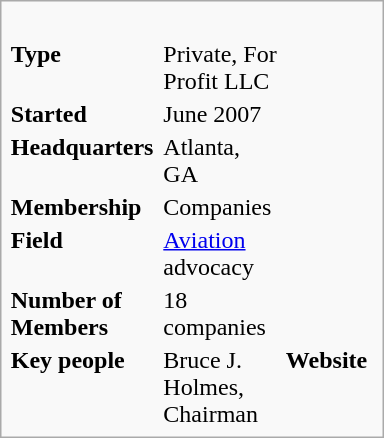<table class="infobox" style="width:16em;">
<tr>
<td colspan=2 style="text-align:left; font-size:smaller;"><br></td>
</tr>
<tr>
<td><strong>Type</strong></td>
<td>Private, For Profit LLC</td>
</tr>
<tr>
<td><strong>Started</strong></td>
<td>June 2007</td>
</tr>
<tr>
<td><strong>Headquarters</strong></td>
<td>Atlanta, GA</td>
</tr>
<tr>
<td><strong>Membership</strong></td>
<td>Companies</td>
</tr>
<tr>
<td><strong>Field</strong></td>
<td><a href='#'>Aviation</a> advocacy</td>
</tr>
<tr>
<td><strong>Number of Members</strong></td>
<td>18 companies</td>
</tr>
<tr>
<td><strong>Key people</strong></td>
<td>Bruce J. Holmes, Chairman</td>
<td><strong>Website</strong></td>
<td></td>
</tr>
</table>
